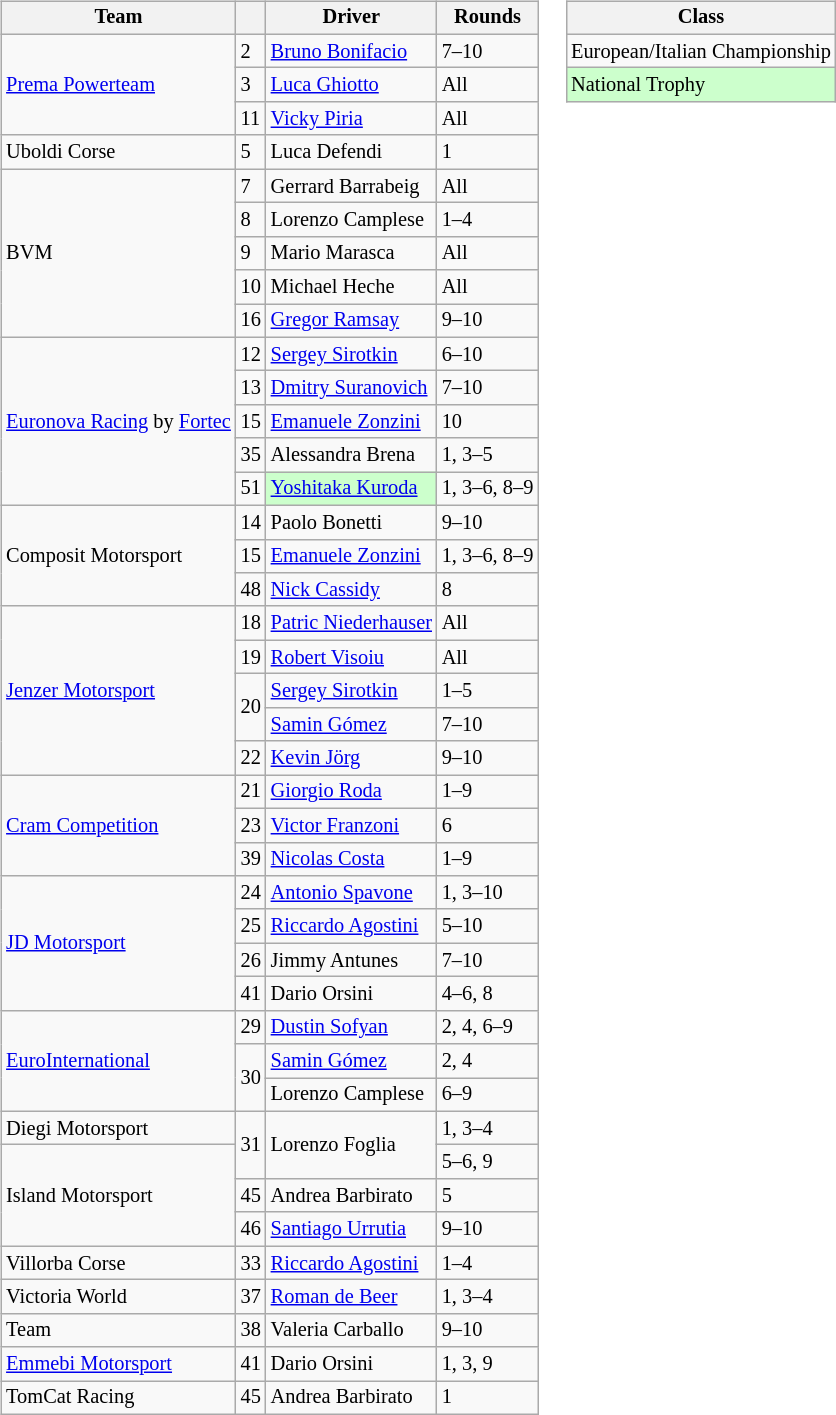<table>
<tr>
<td><br><table class="wikitable" style="font-size: 85%;">
<tr>
<th>Team</th>
<th></th>
<th>Driver</th>
<th>Rounds</th>
</tr>
<tr>
<td rowspan=3> <a href='#'>Prema Powerteam</a></td>
<td>2</td>
<td> <a href='#'>Bruno Bonifacio</a></td>
<td>7–10</td>
</tr>
<tr>
<td>3</td>
<td> <a href='#'>Luca Ghiotto</a></td>
<td>All</td>
</tr>
<tr>
<td>11</td>
<td> <a href='#'>Vicky Piria</a></td>
<td>All</td>
</tr>
<tr>
<td> Uboldi Corse</td>
<td>5</td>
<td> Luca Defendi</td>
<td>1</td>
</tr>
<tr>
<td rowspan=5> BVM</td>
<td>7</td>
<td> Gerrard Barrabeig</td>
<td>All</td>
</tr>
<tr>
<td>8</td>
<td> Lorenzo Camplese</td>
<td>1–4</td>
</tr>
<tr>
<td>9</td>
<td> Mario Marasca</td>
<td>All</td>
</tr>
<tr>
<td>10</td>
<td> Michael Heche</td>
<td>All</td>
</tr>
<tr>
<td>16</td>
<td> <a href='#'>Gregor Ramsay</a></td>
<td>9–10</td>
</tr>
<tr>
<td rowspan=5> <a href='#'>Euronova Racing</a> by <a href='#'>Fortec</a></td>
<td>12</td>
<td> <a href='#'>Sergey Sirotkin</a></td>
<td>6–10</td>
</tr>
<tr>
<td>13</td>
<td> <a href='#'>Dmitry Suranovich</a></td>
<td>7–10</td>
</tr>
<tr>
<td>15</td>
<td> <a href='#'>Emanuele Zonzini</a></td>
<td>10</td>
</tr>
<tr>
<td>35</td>
<td> Alessandra Brena</td>
<td>1, 3–5</td>
</tr>
<tr>
<td>51</td>
<td style="background:#ccffcc;"> <a href='#'>Yoshitaka Kuroda</a></td>
<td>1, 3–6, 8–9</td>
</tr>
<tr>
<td rowspan=3> Composit Motorsport</td>
<td>14</td>
<td> Paolo Bonetti</td>
<td>9–10</td>
</tr>
<tr>
<td>15</td>
<td> <a href='#'>Emanuele Zonzini</a></td>
<td>1, 3–6, 8–9</td>
</tr>
<tr>
<td>48</td>
<td> <a href='#'>Nick Cassidy</a></td>
<td>8</td>
</tr>
<tr>
<td rowspan=5> <a href='#'>Jenzer Motorsport</a></td>
<td>18</td>
<td> <a href='#'>Patric Niederhauser</a></td>
<td>All</td>
</tr>
<tr>
<td>19</td>
<td> <a href='#'>Robert Visoiu</a></td>
<td>All</td>
</tr>
<tr>
<td rowspan=2>20</td>
<td> <a href='#'>Sergey Sirotkin</a></td>
<td>1–5</td>
</tr>
<tr>
<td> <a href='#'>Samin Gómez</a></td>
<td>7–10</td>
</tr>
<tr>
<td>22</td>
<td> <a href='#'>Kevin Jörg</a></td>
<td>9–10</td>
</tr>
<tr>
<td rowspan=3> <a href='#'>Cram Competition</a></td>
<td>21</td>
<td> <a href='#'>Giorgio Roda</a></td>
<td>1–9</td>
</tr>
<tr>
<td>23</td>
<td> <a href='#'>Victor Franzoni</a></td>
<td>6</td>
</tr>
<tr>
<td>39</td>
<td> <a href='#'>Nicolas Costa</a></td>
<td>1–9</td>
</tr>
<tr>
<td rowspan=4> <a href='#'>JD Motorsport</a></td>
<td>24</td>
<td> <a href='#'>Antonio Spavone</a></td>
<td>1, 3–10</td>
</tr>
<tr>
<td>25</td>
<td> <a href='#'>Riccardo Agostini</a></td>
<td>5–10</td>
</tr>
<tr>
<td>26</td>
<td> Jimmy Antunes</td>
<td>7–10</td>
</tr>
<tr>
<td>41</td>
<td> Dario Orsini</td>
<td>4–6, 8</td>
</tr>
<tr>
<td rowspan=3> <a href='#'>EuroInternational</a></td>
<td>29</td>
<td> <a href='#'>Dustin Sofyan</a></td>
<td>2, 4, 6–9</td>
</tr>
<tr>
<td rowspan=2>30</td>
<td> <a href='#'>Samin Gómez</a></td>
<td>2, 4</td>
</tr>
<tr>
<td> Lorenzo Camplese</td>
<td>6–9</td>
</tr>
<tr>
<td> Diegi Motorsport</td>
<td rowspan=2>31</td>
<td rowspan=2> Lorenzo Foglia</td>
<td>1, 3–4</td>
</tr>
<tr>
<td rowspan=3> Island Motorsport</td>
<td>5–6, 9</td>
</tr>
<tr>
<td>45</td>
<td> Andrea Barbirato</td>
<td>5</td>
</tr>
<tr>
<td>46</td>
<td> <a href='#'>Santiago Urrutia</a></td>
<td>9–10</td>
</tr>
<tr>
<td> Villorba Corse</td>
<td>33</td>
<td> <a href='#'>Riccardo Agostini</a></td>
<td>1–4</td>
</tr>
<tr>
<td> Victoria World</td>
<td>37</td>
<td> <a href='#'>Roman de Beer</a></td>
<td>1, 3–4</td>
</tr>
<tr>
<td> Team </td>
<td>38</td>
<td> Valeria Carballo</td>
<td>9–10</td>
</tr>
<tr>
<td> <a href='#'>Emmebi Motorsport</a></td>
<td>41</td>
<td> Dario Orsini</td>
<td>1, 3, 9</td>
</tr>
<tr>
<td> TomCat Racing</td>
<td>45</td>
<td> Andrea Barbirato</td>
<td>1</td>
</tr>
</table>
</td>
<td valign="top"><br><table class="wikitable" style="font-size: 85%;">
<tr>
<th>Class</th>
</tr>
<tr>
<td>European/Italian Championship</td>
</tr>
<tr>
<td style="background:#ccffcc;">National Trophy</td>
</tr>
</table>
</td>
</tr>
</table>
